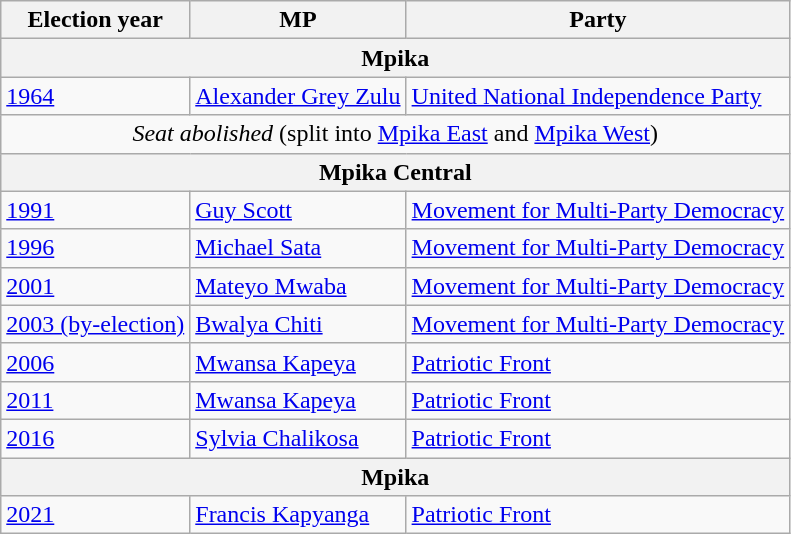<table class=wikitable>
<tr>
<th>Election year</th>
<th>MP</th>
<th>Party</th>
</tr>
<tr>
<th colspan=3>Mpika</th>
</tr>
<tr>
<td><a href='#'>1964</a></td>
<td><a href='#'>Alexander Grey Zulu</a></td>
<td><a href='#'>United National Independence Party</a></td>
</tr>
<tr>
<td colspan=3 align=center><em>Seat abolished</em> (split into <a href='#'>Mpika East</a> and <a href='#'>Mpika West</a>)</td>
</tr>
<tr>
<th colspan=3>Mpika Central</th>
</tr>
<tr>
<td><a href='#'>1991</a></td>
<td><a href='#'>Guy Scott</a></td>
<td><a href='#'>Movement for Multi-Party Democracy</a></td>
</tr>
<tr>
<td><a href='#'>1996</a></td>
<td><a href='#'>Michael Sata</a></td>
<td><a href='#'>Movement for Multi-Party Democracy</a></td>
</tr>
<tr>
<td><a href='#'>2001</a></td>
<td><a href='#'>Mateyo Mwaba</a></td>
<td><a href='#'>Movement for Multi-Party Democracy</a></td>
</tr>
<tr>
<td><a href='#'>2003 (by-election)</a></td>
<td><a href='#'>Bwalya Chiti</a></td>
<td><a href='#'>Movement for Multi-Party Democracy</a></td>
</tr>
<tr>
<td><a href='#'>2006</a></td>
<td><a href='#'>Mwansa Kapeya</a></td>
<td><a href='#'>Patriotic Front</a></td>
</tr>
<tr>
<td><a href='#'>2011</a></td>
<td><a href='#'>Mwansa Kapeya</a></td>
<td><a href='#'>Patriotic Front</a></td>
</tr>
<tr>
<td><a href='#'>2016</a></td>
<td><a href='#'>Sylvia Chalikosa</a></td>
<td><a href='#'>Patriotic Front</a></td>
</tr>
<tr>
<th colspan=3>Mpika</th>
</tr>
<tr>
<td><a href='#'>2021</a></td>
<td><a href='#'>Francis Kapyanga</a></td>
<td><a href='#'>Patriotic Front</a></td>
</tr>
</table>
